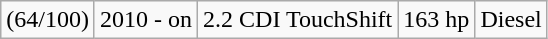<table class="wikitable sortable">
<tr>
<td> (64/100)</td>
<td>2010 - on</td>
<td>2.2 CDI TouchShift</td>
<td>163 hp</td>
<td>Diesel</td>
</tr>
</table>
